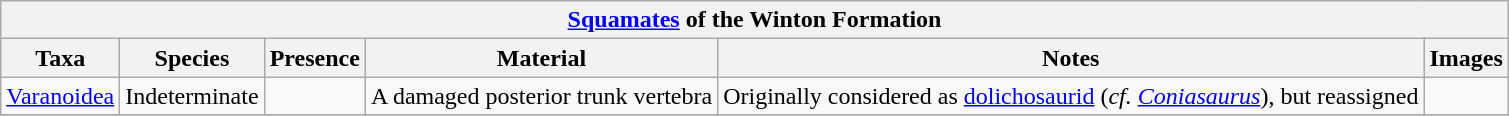<table class="wikitable" align="center">
<tr>
<th colspan="6" align="center"><strong><a href='#'>Squamates</a></strong> of the Winton Formation</th>
</tr>
<tr>
<th>Taxa</th>
<th>Species</th>
<th>Presence</th>
<th>Material</th>
<th>Notes</th>
<th>Images</th>
</tr>
<tr>
<td><a href='#'>Varanoidea</a></td>
<td>Indeterminate</td>
<td></td>
<td>A damaged posterior trunk vertebra</td>
<td>Originally considered as <a href='#'>dolichosaurid</a> (<em>cf. <a href='#'>Coniasaurus</a></em>), but reassigned</td>
<td></td>
</tr>
<tr>
</tr>
</table>
